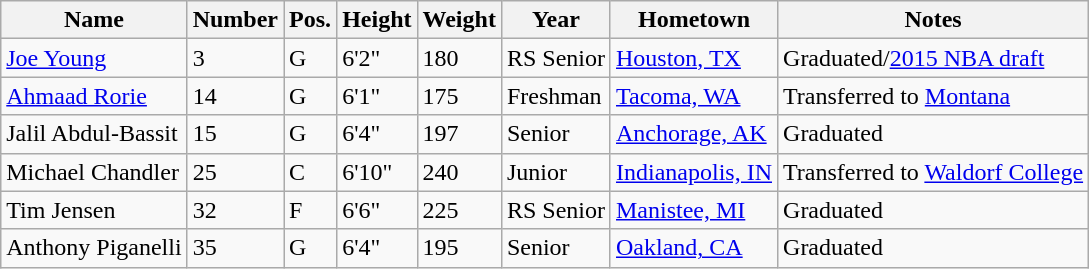<table class="wikitable sortable" border="1">
<tr>
<th>Name</th>
<th>Number</th>
<th>Pos.</th>
<th>Height</th>
<th>Weight</th>
<th>Year</th>
<th>Hometown</th>
<th class="unsortable">Notes</th>
</tr>
<tr>
<td sortname><a href='#'>Joe Young</a></td>
<td>3</td>
<td>G</td>
<td>6'2"</td>
<td>180</td>
<td>RS Senior</td>
<td><a href='#'> Houston, TX</a></td>
<td>Graduated/<a href='#'>2015 NBA draft</a></td>
</tr>
<tr>
<td sortname><a href='#'>Ahmaad Rorie</a></td>
<td>14</td>
<td>G</td>
<td>6'1"</td>
<td>175</td>
<td>Freshman</td>
<td><a href='#'>Tacoma, WA</a></td>
<td>Transferred to <a href='#'>Montana</a></td>
</tr>
<tr>
<td sortname>Jalil Abdul-Bassit</td>
<td>15</td>
<td>G</td>
<td>6'4"</td>
<td>197</td>
<td>Senior</td>
<td><a href='#'>Anchorage, AK</a></td>
<td>Graduated</td>
</tr>
<tr>
<td sortname>Michael Chandler</td>
<td>25</td>
<td>C</td>
<td>6'10"</td>
<td>240</td>
<td>Junior</td>
<td><a href='#'>Indianapolis, IN</a></td>
<td>Transferred to <a href='#'>Waldorf College</a></td>
</tr>
<tr>
<td sortname>Tim Jensen</td>
<td>32</td>
<td>F</td>
<td>6'6"</td>
<td>225</td>
<td>RS Senior</td>
<td><a href='#'>Manistee, MI</a></td>
<td>Graduated</td>
</tr>
<tr>
<td sortname>Anthony Piganelli</td>
<td>35</td>
<td>G</td>
<td>6'4"</td>
<td>195</td>
<td>Senior</td>
<td><a href='#'>Oakland, CA</a></td>
<td>Graduated</td>
</tr>
</table>
